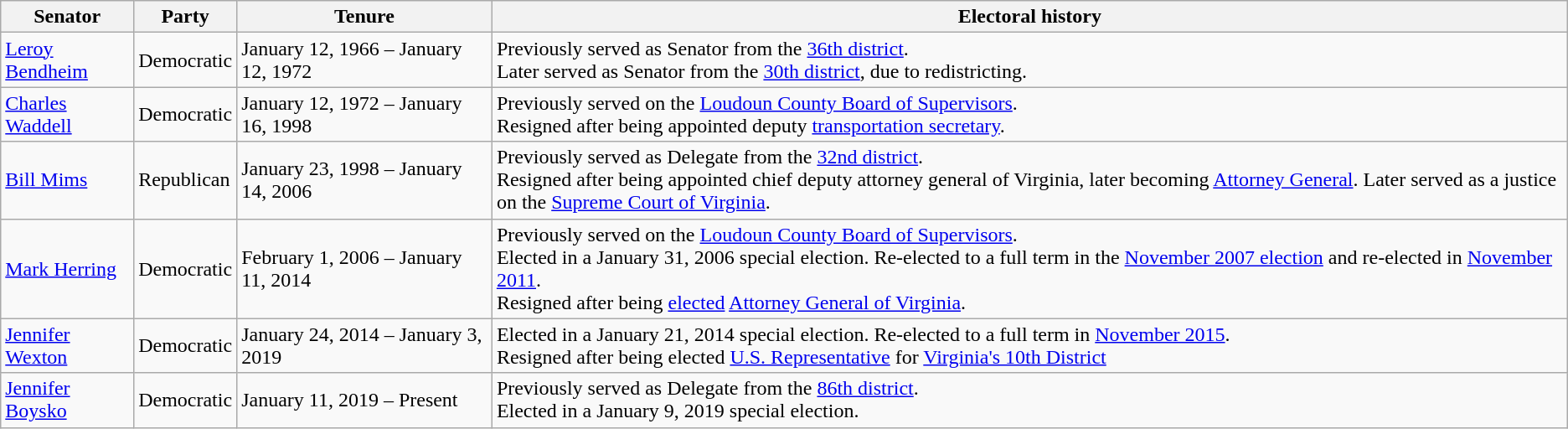<table class="wikitable">
<tr>
<th>Senator</th>
<th>Party</th>
<th>Tenure</th>
<th>Electoral history</th>
</tr>
<tr>
<td><a href='#'>Leroy Bendheim</a></td>
<td>Democratic</td>
<td>January 12, 1966 – January 12, 1972</td>
<td>Previously served as Senator from the <a href='#'>36th district</a>.<br>Later served as Senator from the <a href='#'>30th district</a>, due to redistricting.</td>
</tr>
<tr>
<td><a href='#'>Charles Waddell</a></td>
<td>Democratic</td>
<td>January 12, 1972 – January 16, 1998</td>
<td>Previously served on the <a href='#'>Loudoun County Board of Supervisors</a>.<br>Resigned after being appointed deputy <a href='#'>transportation secretary</a>.</td>
</tr>
<tr>
<td><a href='#'>Bill Mims</a></td>
<td>Republican</td>
<td>January 23, 1998 – January 14, 2006</td>
<td>Previously served as Delegate from the <a href='#'>32nd district</a>.<br>Resigned after being appointed chief deputy attorney general of Virginia, later becoming <a href='#'>Attorney General</a>.
Later served as a justice on the <a href='#'>Supreme Court of Virginia</a>.</td>
</tr>
<tr>
<td><a href='#'>Mark Herring</a></td>
<td>Democratic</td>
<td>February 1, 2006 – January 11, 2014</td>
<td>Previously served on the <a href='#'>Loudoun County Board of Supervisors</a>.<br>Elected in a January 31, 2006 special election. Re-elected to a full term in the <a href='#'>November 2007 election</a> and re-elected in <a href='#'>November 2011</a>.<br>Resigned after being <a href='#'>elected</a> <a href='#'>Attorney General of Virginia</a>.</td>
</tr>
<tr>
<td><a href='#'>Jennifer Wexton</a></td>
<td>Democratic</td>
<td>January 24, 2014 – January 3, 2019</td>
<td>Elected in a January 21, 2014 special election. Re-elected to a full term in <a href='#'>November 2015</a>.<br>Resigned after being elected <a href='#'>U.S. Representative</a> for <a href='#'>Virginia's 10th District</a></td>
</tr>
<tr>
<td><a href='#'>Jennifer Boysko</a></td>
<td>Democratic</td>
<td>January 11, 2019 – Present</td>
<td>Previously served as Delegate from the <a href='#'>86th district</a>.<br>Elected in a January 9, 2019 special election.</td>
</tr>
</table>
